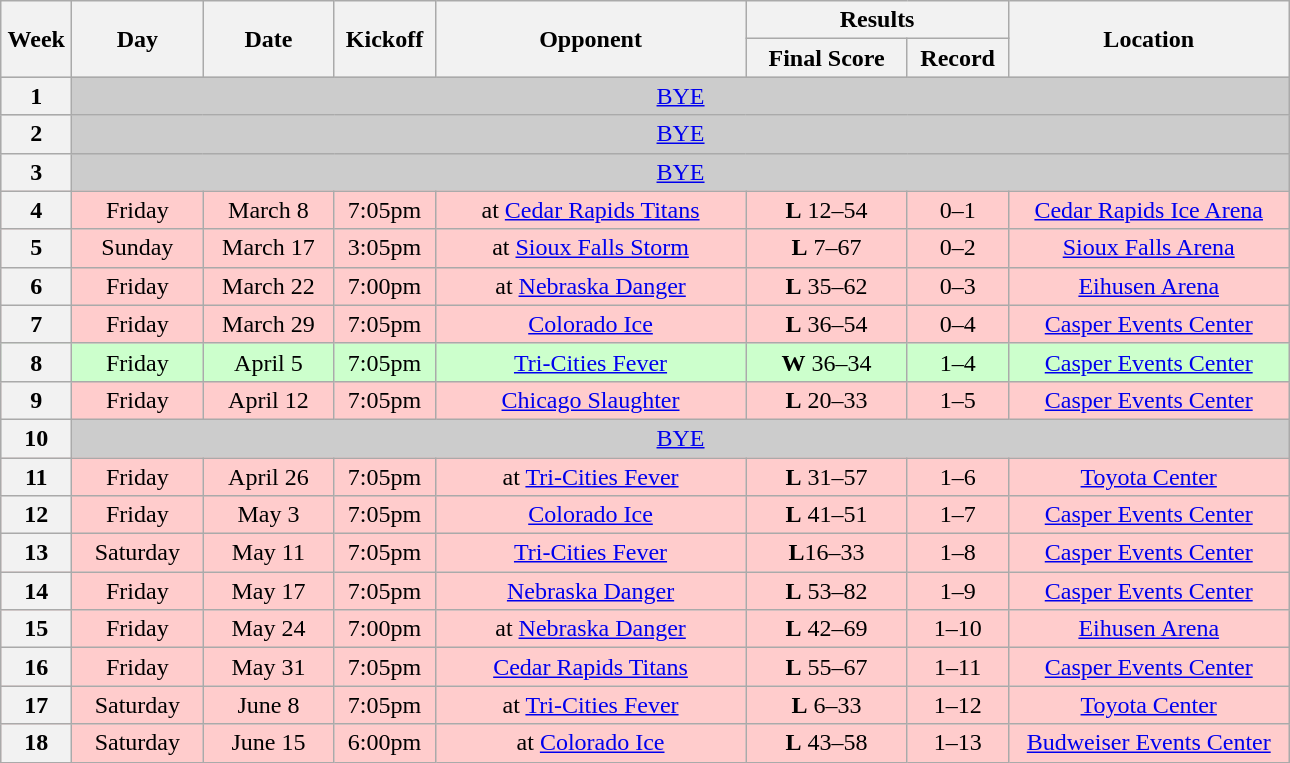<table class="wikitable">
<tr>
<th rowspan="2" width="40">Week</th>
<th rowspan="2" width="80">Day</th>
<th rowspan="2" width="80">Date</th>
<th rowspan="2" width="60">Kickoff</th>
<th rowspan="2" width="200">Opponent</th>
<th colspan="2" width="160">Results</th>
<th rowspan="2" width="180">Location</th>
</tr>
<tr>
<th width="100">Final Score</th>
<th width="60">Record</th>
</tr>
<tr align="center" bgcolor="#CCCCCC">
<th>1</th>
<td colSpan=7><a href='#'>BYE</a></td>
</tr>
<tr align="center" bgcolor="#CCCCCC">
<th>2</th>
<td colSpan=7><a href='#'>BYE</a></td>
</tr>
<tr align="center" bgcolor="#CCCCCC">
<th>3</th>
<td colSpan=7><a href='#'>BYE</a></td>
</tr>
<tr align="center" bgcolor="#FFCCCC">
<th>4</th>
<td>Friday</td>
<td>March 8</td>
<td>7:05pm</td>
<td>at <a href='#'>Cedar Rapids Titans</a></td>
<td><strong>L</strong> 12–54</td>
<td>0–1</td>
<td><a href='#'>Cedar Rapids Ice Arena</a></td>
</tr>
<tr align="center" bgcolor="#FFCCCC">
<th>5</th>
<td>Sunday</td>
<td>March 17</td>
<td>3:05pm</td>
<td>at <a href='#'>Sioux Falls Storm</a></td>
<td><strong>L</strong> 7–67</td>
<td>0–2</td>
<td><a href='#'>Sioux Falls Arena</a></td>
</tr>
<tr align="center" bgcolor="#FFCCCC">
<th>6</th>
<td>Friday</td>
<td>March 22</td>
<td>7:00pm</td>
<td>at <a href='#'>Nebraska Danger</a></td>
<td><strong>L</strong> 35–62</td>
<td>0–3</td>
<td><a href='#'>Eihusen Arena</a></td>
</tr>
<tr align="center" bgcolor="#FFCCCC">
<th>7</th>
<td>Friday</td>
<td>March 29</td>
<td>7:05pm</td>
<td><a href='#'>Colorado Ice</a></td>
<td><strong>L</strong> 36–54</td>
<td>0–4</td>
<td><a href='#'>Casper Events Center</a></td>
</tr>
<tr align="center" bgcolor="#CCFFCC">
<th>8</th>
<td>Friday</td>
<td>April 5</td>
<td>7:05pm</td>
<td><a href='#'>Tri-Cities Fever</a></td>
<td><strong>W</strong> 36–34</td>
<td>1–4</td>
<td><a href='#'>Casper Events Center</a></td>
</tr>
<tr align="center" bgcolor="#FFCCCC">
<th>9</th>
<td>Friday</td>
<td>April 12</td>
<td>7:05pm</td>
<td><a href='#'>Chicago Slaughter</a></td>
<td><strong>L</strong> 20–33</td>
<td>1–5</td>
<td><a href='#'>Casper Events Center</a></td>
</tr>
<tr align="center" bgcolor="#CCCCCC">
<th>10</th>
<td colSpan=7><a href='#'>BYE</a></td>
</tr>
<tr align="center" bgcolor="#FFCCCC">
<th>11</th>
<td>Friday</td>
<td>April 26</td>
<td>7:05pm</td>
<td>at <a href='#'>Tri-Cities Fever</a></td>
<td><strong>L</strong> 31–57</td>
<td>1–6</td>
<td><a href='#'>Toyota Center</a></td>
</tr>
<tr align="center" bgcolor="#FFCCCC">
<th>12</th>
<td>Friday</td>
<td>May 3</td>
<td>7:05pm</td>
<td><a href='#'>Colorado Ice</a></td>
<td><strong>L</strong> 41–51</td>
<td>1–7</td>
<td><a href='#'>Casper Events Center</a></td>
</tr>
<tr align="center" bgcolor="#FFCCCC">
<th>13</th>
<td>Saturday</td>
<td>May 11</td>
<td>7:05pm</td>
<td><a href='#'>Tri-Cities Fever</a></td>
<td><strong>L</strong>16–33</td>
<td>1–8</td>
<td><a href='#'>Casper Events Center</a></td>
</tr>
<tr align="center" bgcolor="#FFCCCC">
<th>14</th>
<td>Friday</td>
<td>May 17</td>
<td>7:05pm</td>
<td><a href='#'>Nebraska Danger</a></td>
<td><strong>L</strong> 53–82</td>
<td>1–9</td>
<td><a href='#'>Casper Events Center</a></td>
</tr>
<tr align="center" bgcolor="#FFCCCC">
<th>15</th>
<td>Friday</td>
<td>May 24</td>
<td>7:00pm</td>
<td>at <a href='#'>Nebraska Danger</a></td>
<td><strong>L</strong> 42–69</td>
<td>1–10</td>
<td><a href='#'>Eihusen Arena</a></td>
</tr>
<tr align="center" bgcolor="#FFCCCC">
<th>16</th>
<td>Friday</td>
<td>May 31</td>
<td>7:05pm</td>
<td><a href='#'>Cedar Rapids Titans</a></td>
<td><strong>L</strong> 55–67</td>
<td>1–11</td>
<td><a href='#'>Casper Events Center</a></td>
</tr>
<tr align="center" bgcolor="#FFCCCC">
<th>17</th>
<td>Saturday</td>
<td>June 8</td>
<td>7:05pm</td>
<td>at <a href='#'>Tri-Cities Fever</a></td>
<td><strong>L</strong> 6–33</td>
<td>1–12</td>
<td><a href='#'>Toyota Center</a></td>
</tr>
<tr align="center" bgcolor="#FFCCCC">
<th>18</th>
<td>Saturday</td>
<td>June 15</td>
<td>6:00pm</td>
<td>at <a href='#'>Colorado Ice</a></td>
<td><strong>L</strong> 43–58</td>
<td>1–13</td>
<td><a href='#'>Budweiser Events Center</a></td>
</tr>
</table>
